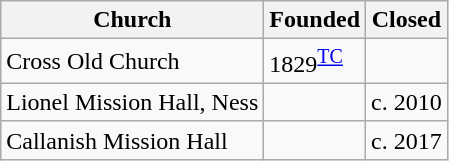<table class="wikitable">
<tr>
<th>Church</th>
<th>Founded</th>
<th>Closed</th>
</tr>
<tr>
<td>Cross Old Church</td>
<td>1829<sup><a href='#'>TC</a></sup></td>
<td></td>
</tr>
<tr>
<td>Lionel Mission Hall, Ness</td>
<td></td>
<td>c. 2010</td>
</tr>
<tr>
<td>Callanish Mission Hall</td>
<td></td>
<td>c. 2017</td>
</tr>
</table>
